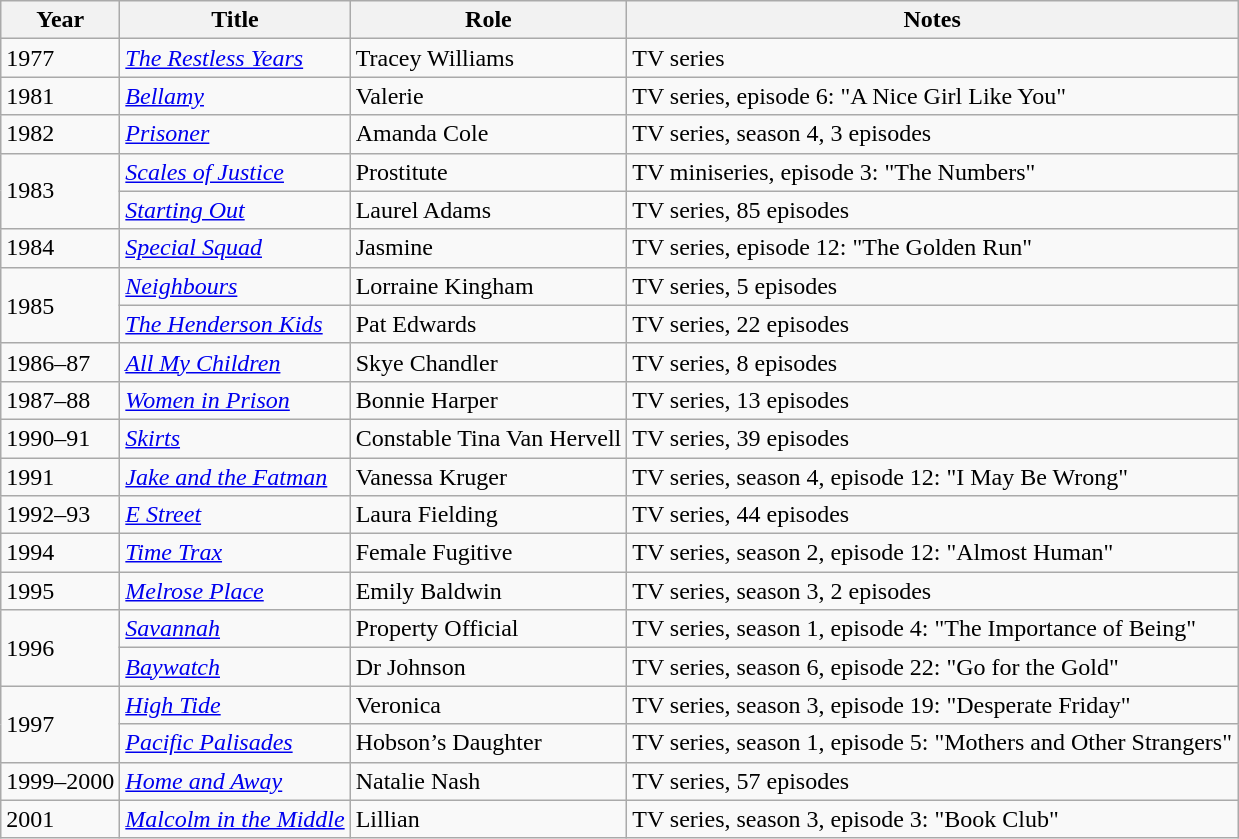<table class="wikitable sortable">
<tr>
<th>Year</th>
<th>Title</th>
<th>Role</th>
<th class="unsortable">Notes</th>
</tr>
<tr>
<td>1977</td>
<td><em><a href='#'>The Restless Years</a></em></td>
<td>Tracey Williams</td>
<td>TV series</td>
</tr>
<tr>
<td>1981</td>
<td><em><a href='#'>Bellamy</a></em></td>
<td>Valerie</td>
<td>TV series, episode 6: "A Nice Girl Like You"</td>
</tr>
<tr>
<td>1982</td>
<td><em><a href='#'>Prisoner</a></em></td>
<td>Amanda Cole</td>
<td>TV series, season 4, 3 episodes</td>
</tr>
<tr>
<td rowspan=2>1983</td>
<td><em><a href='#'>Scales of Justice</a></em></td>
<td>Prostitute</td>
<td>TV miniseries, episode 3: "The Numbers"</td>
</tr>
<tr>
<td><em><a href='#'>Starting Out</a></em></td>
<td>Laurel Adams</td>
<td>TV series, 85 episodes</td>
</tr>
<tr>
<td>1984</td>
<td><em><a href='#'>Special Squad</a></em></td>
<td>Jasmine</td>
<td>TV series, episode 12: "The Golden Run"</td>
</tr>
<tr>
<td rowspan=2>1985</td>
<td><em><a href='#'>Neighbours</a></em></td>
<td>Lorraine Kingham</td>
<td>TV series, 5 episodes</td>
</tr>
<tr>
<td><em><a href='#'>The Henderson Kids</a></em></td>
<td>Pat Edwards</td>
<td>TV series, 22 episodes</td>
</tr>
<tr>
<td>1986–87</td>
<td><em><a href='#'>All My Children</a></em></td>
<td>Skye Chandler</td>
<td>TV series, 8 episodes</td>
</tr>
<tr>
<td>1987–88</td>
<td><em><a href='#'>Women in Prison</a></em></td>
<td>Bonnie Harper</td>
<td>TV series, 13 episodes</td>
</tr>
<tr>
<td>1990–91</td>
<td><em><a href='#'>Skirts</a></em></td>
<td>Constable Tina Van Hervell</td>
<td>TV series, 39 episodes</td>
</tr>
<tr>
<td>1991</td>
<td><em><a href='#'>Jake and the Fatman</a></em></td>
<td>Vanessa Kruger</td>
<td>TV series, season 4, episode 12: "I May Be Wrong"</td>
</tr>
<tr>
<td>1992–93</td>
<td><em><a href='#'>E Street</a></em></td>
<td>Laura Fielding</td>
<td>TV series, 44 episodes</td>
</tr>
<tr>
<td>1994</td>
<td><em><a href='#'>Time Trax</a></em></td>
<td>Female Fugitive</td>
<td>TV series, season 2, episode 12: "Almost Human"</td>
</tr>
<tr>
<td>1995</td>
<td><em><a href='#'>Melrose Place</a></em></td>
<td>Emily Baldwin</td>
<td>TV series, season 3, 2 episodes</td>
</tr>
<tr>
<td rowspan=2>1996</td>
<td><em><a href='#'>Savannah</a></em></td>
<td>Property Official</td>
<td>TV series, season 1, episode 4: "The Importance of Being"</td>
</tr>
<tr>
<td><em><a href='#'>Baywatch</a></em></td>
<td>Dr Johnson</td>
<td>TV series, season 6, episode 22: "Go for the Gold"</td>
</tr>
<tr>
<td rowspan=2>1997</td>
<td><em><a href='#'>High Tide</a></em></td>
<td>Veronica</td>
<td>TV series, season 3, episode 19: "Desperate Friday"</td>
</tr>
<tr>
<td><em><a href='#'>Pacific Palisades</a></em></td>
<td>Hobson’s Daughter</td>
<td>TV series, season 1, episode 5: "Mothers and Other Strangers"</td>
</tr>
<tr>
<td>1999–2000</td>
<td><em><a href='#'>Home and Away</a></em></td>
<td>Natalie Nash</td>
<td>TV series, 57 episodes</td>
</tr>
<tr>
<td>2001</td>
<td><em><a href='#'>Malcolm in the Middle</a></em></td>
<td>Lillian</td>
<td>TV series, season 3, episode 3: "Book Club"</td>
</tr>
</table>
